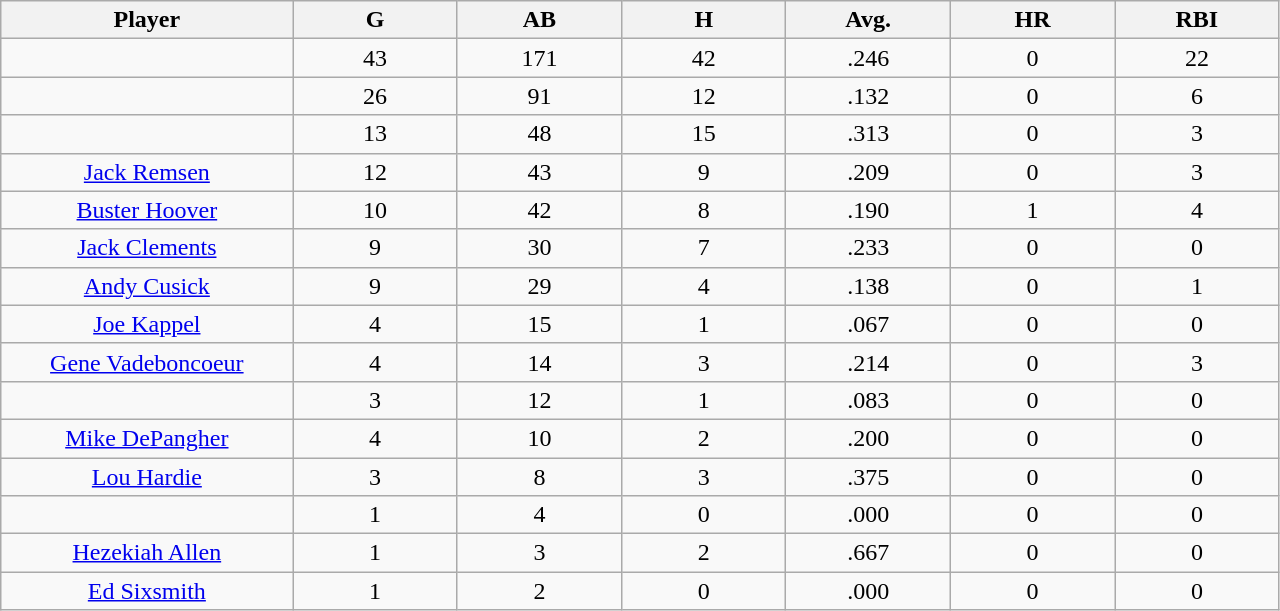<table class="wikitable sortable">
<tr>
<th bgcolor="#DDDDFF" width="16%">Player</th>
<th bgcolor="#DDDDFF" width="9%">G</th>
<th bgcolor="#DDDDFF" width="9%">AB</th>
<th bgcolor="#DDDDFF" width="9%">H</th>
<th bgcolor="#DDDDFF" width="9%">Avg.</th>
<th bgcolor="#DDDDFF" width="9%">HR</th>
<th bgcolor="#DDDDFF" width="9%">RBI</th>
</tr>
<tr align="center">
<td></td>
<td>43</td>
<td>171</td>
<td>42</td>
<td>.246</td>
<td>0</td>
<td>22</td>
</tr>
<tr align="center">
<td></td>
<td>26</td>
<td>91</td>
<td>12</td>
<td>.132</td>
<td>0</td>
<td>6</td>
</tr>
<tr align="center">
<td></td>
<td>13</td>
<td>48</td>
<td>15</td>
<td>.313</td>
<td>0</td>
<td>3</td>
</tr>
<tr align="center">
<td><a href='#'>Jack Remsen</a></td>
<td>12</td>
<td>43</td>
<td>9</td>
<td>.209</td>
<td>0</td>
<td>3</td>
</tr>
<tr align=center>
<td><a href='#'>Buster Hoover</a></td>
<td>10</td>
<td>42</td>
<td>8</td>
<td>.190</td>
<td>1</td>
<td>4</td>
</tr>
<tr align=center>
<td><a href='#'>Jack Clements</a></td>
<td>9</td>
<td>30</td>
<td>7</td>
<td>.233</td>
<td>0</td>
<td>0</td>
</tr>
<tr align=center>
<td><a href='#'>Andy Cusick</a></td>
<td>9</td>
<td>29</td>
<td>4</td>
<td>.138</td>
<td>0</td>
<td>1</td>
</tr>
<tr align=center>
<td><a href='#'>Joe Kappel</a></td>
<td>4</td>
<td>15</td>
<td>1</td>
<td>.067</td>
<td>0</td>
<td>0</td>
</tr>
<tr align=center>
<td><a href='#'>Gene Vadeboncoeur</a></td>
<td>4</td>
<td>14</td>
<td>3</td>
<td>.214</td>
<td>0</td>
<td>3</td>
</tr>
<tr align=center>
<td></td>
<td>3</td>
<td>12</td>
<td>1</td>
<td>.083</td>
<td>0</td>
<td>0</td>
</tr>
<tr align="center">
<td><a href='#'>Mike DePangher</a></td>
<td>4</td>
<td>10</td>
<td>2</td>
<td>.200</td>
<td>0</td>
<td>0</td>
</tr>
<tr align=center>
<td><a href='#'>Lou Hardie</a></td>
<td>3</td>
<td>8</td>
<td>3</td>
<td>.375</td>
<td>0</td>
<td>0</td>
</tr>
<tr align=center>
<td></td>
<td>1</td>
<td>4</td>
<td>0</td>
<td>.000</td>
<td>0</td>
<td>0</td>
</tr>
<tr align="center">
<td><a href='#'>Hezekiah Allen</a></td>
<td>1</td>
<td>3</td>
<td>2</td>
<td>.667</td>
<td>0</td>
<td>0</td>
</tr>
<tr align=center>
<td><a href='#'>Ed Sixsmith</a></td>
<td>1</td>
<td>2</td>
<td>0</td>
<td>.000</td>
<td>0</td>
<td>0</td>
</tr>
</table>
